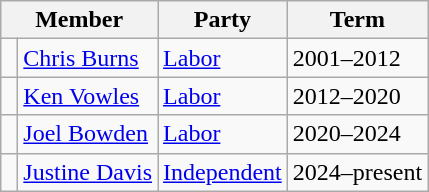<table class="wikitable">
<tr>
<th colspan="2">Member</th>
<th>Party</th>
<th>Term</th>
</tr>
<tr>
<td> </td>
<td><a href='#'>Chris Burns</a></td>
<td><a href='#'>Labor</a></td>
<td>2001–2012</td>
</tr>
<tr>
<td> </td>
<td><a href='#'>Ken Vowles</a></td>
<td><a href='#'>Labor</a></td>
<td>2012–2020</td>
</tr>
<tr>
<td> </td>
<td><a href='#'>Joel Bowden</a></td>
<td><a href='#'>Labor</a></td>
<td>2020–2024</td>
</tr>
<tr>
<td> </td>
<td><a href='#'>Justine Davis</a></td>
<td><a href='#'>Independent</a></td>
<td>2024–present</td>
</tr>
</table>
